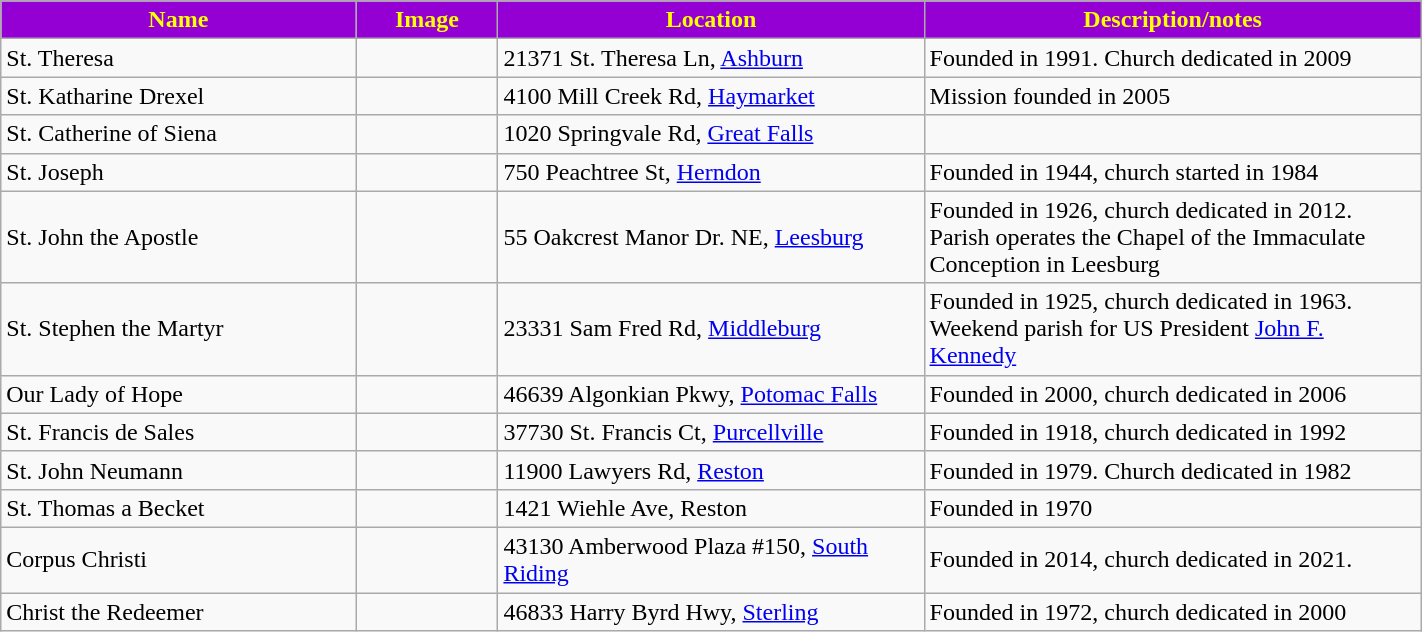<table class="wikitable sortable" style="width:75%">
<tr>
<th style="background:darkviolet; color:yellow;" width="25%"><strong>Name</strong></th>
<th style="background:darkviolet; color:yellow;" width="10%"><strong>Image</strong></th>
<th style="background:darkviolet; color:yellow;" width="30%"><strong>Location</strong></th>
<th style="background:darkviolet; color:yellow;" width="35%"><strong>Description/notes</strong></th>
</tr>
<tr>
<td>St. Theresa</td>
<td></td>
<td>21371 St. Theresa Ln, <a href='#'>Ashburn</a></td>
<td>Founded in 1991. Church dedicated in 2009</td>
</tr>
<tr>
<td>St. Katharine Drexel</td>
<td></td>
<td>4100 Mill Creek Rd, <a href='#'>Haymarket</a></td>
<td>Mission founded in 2005</td>
</tr>
<tr>
<td>St. Catherine of Siena</td>
<td></td>
<td>1020 Springvale Rd, <a href='#'>Great Falls</a></td>
<td></td>
</tr>
<tr>
<td>St. Joseph</td>
<td></td>
<td>750 Peachtree St, <a href='#'>Herndon</a></td>
<td>Founded in 1944, church started in 1984</td>
</tr>
<tr>
<td>St. John the Apostle</td>
<td></td>
<td>55 Oakcrest Manor Dr. NE, <a href='#'>Leesburg</a></td>
<td>Founded in 1926, church dedicated in 2012. Parish operates the Chapel of the Immaculate Conception in Leesburg</td>
</tr>
<tr>
<td>St. Stephen the Martyr</td>
<td></td>
<td>23331 Sam Fred Rd, <a href='#'>Middleburg</a></td>
<td>Founded in 1925, church dedicated in 1963. Weekend parish for US President <a href='#'>John F. Kennedy</a></td>
</tr>
<tr>
<td>Our Lady of Hope</td>
<td></td>
<td>46639 Algonkian Pkwy, <a href='#'>Potomac Falls</a></td>
<td>Founded in 2000, church dedicated in 2006</td>
</tr>
<tr>
<td>St. Francis de Sales</td>
<td></td>
<td>37730 St. Francis Ct, <a href='#'>Purcellville</a></td>
<td>Founded in 1918, church dedicated in 1992</td>
</tr>
<tr>
<td>St. John Neumann</td>
<td></td>
<td>11900 Lawyers Rd, <a href='#'>Reston</a></td>
<td>Founded in 1979. Church dedicated in 1982</td>
</tr>
<tr>
<td>St. Thomas a Becket</td>
<td></td>
<td>1421 Wiehle Ave, Reston</td>
<td>Founded in 1970</td>
</tr>
<tr>
<td>Corpus Christi</td>
<td></td>
<td>43130 Amberwood Plaza #150, <a href='#'>South Riding</a></td>
<td>Founded in 2014, church dedicated in 2021.</td>
</tr>
<tr>
<td>Christ the Redeemer</td>
<td></td>
<td>46833 Harry Byrd Hwy, <a href='#'>Sterling</a></td>
<td>Founded in 1972, church dedicated in 2000</td>
</tr>
</table>
